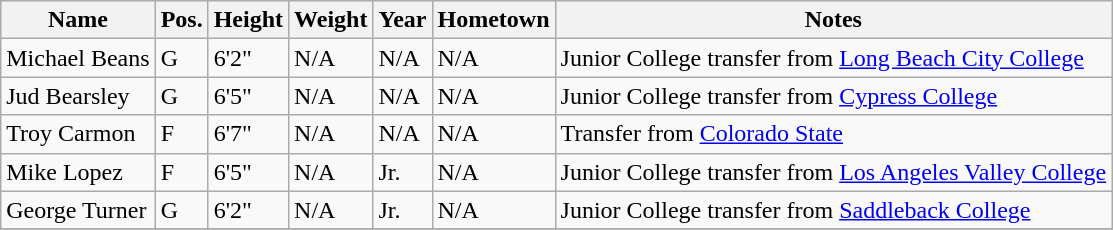<table class="wikitable sortable" border="1">
<tr>
<th>Name</th>
<th>Pos.</th>
<th>Height</th>
<th>Weight</th>
<th>Year</th>
<th>Hometown</th>
<th class="unsortable">Notes</th>
</tr>
<tr>
<td sortname>Michael Beans</td>
<td>G</td>
<td>6'2"</td>
<td>N/A</td>
<td>N/A</td>
<td>N/A</td>
<td>Junior College transfer from <a href='#'>Long Beach City College</a></td>
</tr>
<tr>
<td sortname>Jud Bearsley</td>
<td>G</td>
<td>6'5"</td>
<td>N/A</td>
<td>N/A</td>
<td>N/A</td>
<td>Junior College transfer from <a href='#'>Cypress College</a></td>
</tr>
<tr>
<td sortname>Troy Carmon</td>
<td>F</td>
<td>6'7"</td>
<td>N/A</td>
<td>N/A</td>
<td>N/A</td>
<td>Transfer from <a href='#'>Colorado State</a></td>
</tr>
<tr>
<td sortname>Mike Lopez</td>
<td>F</td>
<td>6'5"</td>
<td>N/A</td>
<td>Jr.</td>
<td>N/A</td>
<td>Junior College transfer from <a href='#'>Los Angeles Valley College</a></td>
</tr>
<tr>
<td sortname>George Turner</td>
<td>G</td>
<td>6'2"</td>
<td>N/A</td>
<td>Jr.</td>
<td>N/A</td>
<td>Junior College transfer from <a href='#'>Saddleback College</a></td>
</tr>
<tr>
</tr>
</table>
